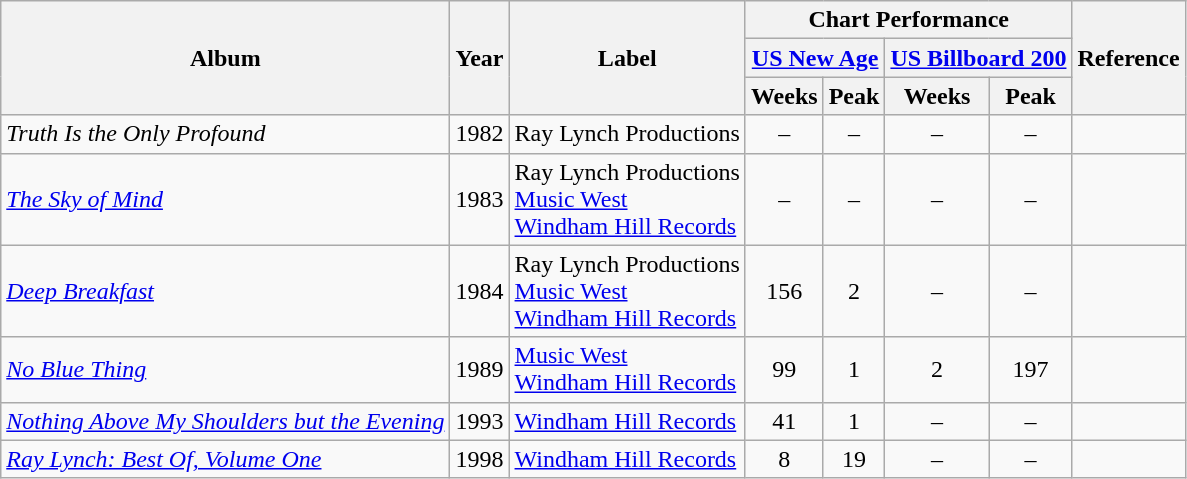<table class="wikitable">
<tr>
<th rowspan="3">Album</th>
<th rowspan="3">Year</th>
<th rowspan="3">Label</th>
<th colspan="4">Chart Performance</th>
<th rowspan="3">Reference</th>
</tr>
<tr>
<th colspan="2"><a href='#'>US New Age</a></th>
<th colspan="2"><a href='#'>US Billboard 200</a></th>
</tr>
<tr>
<th>Weeks</th>
<th>Peak</th>
<th>Weeks</th>
<th>Peak</th>
</tr>
<tr>
<td><em>Truth Is the Only Profound</em></td>
<td>1982</td>
<td>Ray Lynch Productions</td>
<td align="center">–</td>
<td align="center">–</td>
<td align="center">–</td>
<td align="center">–</td>
<td align="center"></td>
</tr>
<tr>
<td><em><a href='#'>The Sky of Mind</a></em></td>
<td>1983</td>
<td>Ray Lynch Productions<br><a href='#'>Music West</a><br><a href='#'>Windham Hill Records</a></td>
<td align="center">–</td>
<td align="center">–</td>
<td align="center">–</td>
<td align="center">–</td>
<td align="center"></td>
</tr>
<tr>
<td><em><a href='#'>Deep Breakfast</a></em></td>
<td>1984</td>
<td>Ray Lynch Productions<br><a href='#'>Music West</a><br><a href='#'>Windham Hill Records</a></td>
<td align="center">156</td>
<td align="center">2</td>
<td align="center">–</td>
<td align="center">–</td>
<td align="center"></td>
</tr>
<tr>
<td><em><a href='#'>No Blue Thing</a></em></td>
<td>1989</td>
<td><a href='#'>Music West</a><br><a href='#'>Windham Hill Records</a></td>
<td align="center">99</td>
<td align="center">1</td>
<td align="center">2</td>
<td align="center">197</td>
<td align="center"></td>
</tr>
<tr>
<td><em><a href='#'>Nothing Above My Shoulders but the Evening</a></em></td>
<td>1993</td>
<td><a href='#'>Windham Hill Records</a></td>
<td align="center">41</td>
<td align="center">1</td>
<td align="center">–</td>
<td align="center">–</td>
<td align="center"></td>
</tr>
<tr>
<td><em><a href='#'>Ray Lynch: Best Of, Volume One</a></em></td>
<td>1998</td>
<td><a href='#'>Windham Hill Records</a></td>
<td align="center">8</td>
<td align="center">19</td>
<td align="center">–</td>
<td align="center">–</td>
<td align="center"></td>
</tr>
</table>
